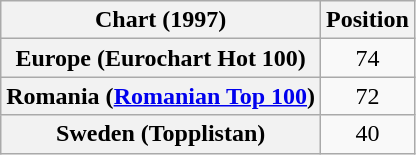<table class="wikitable plainrowheaders sortable">
<tr>
<th>Chart (1997)</th>
<th>Position</th>
</tr>
<tr>
<th scope="row">Europe (Eurochart Hot 100)</th>
<td align="center">74</td>
</tr>
<tr>
<th scope="row">Romania (<a href='#'>Romanian Top 100</a>)</th>
<td align="center">72</td>
</tr>
<tr>
<th scope="row">Sweden (Topplistan)</th>
<td align="center">40</td>
</tr>
</table>
